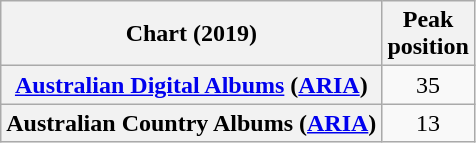<table class="wikitable plainrowheaders" style="text-align:center">
<tr>
<th scope="col">Chart (2019)</th>
<th scope="col">Peak<br>position</th>
</tr>
<tr>
<th scope="row"><a href='#'>Australian Digital Albums</a> (<a href='#'>ARIA</a>)</th>
<td>35</td>
</tr>
<tr>
<th scope="row">Australian Country Albums (<a href='#'>ARIA</a>)</th>
<td>13</td>
</tr>
</table>
